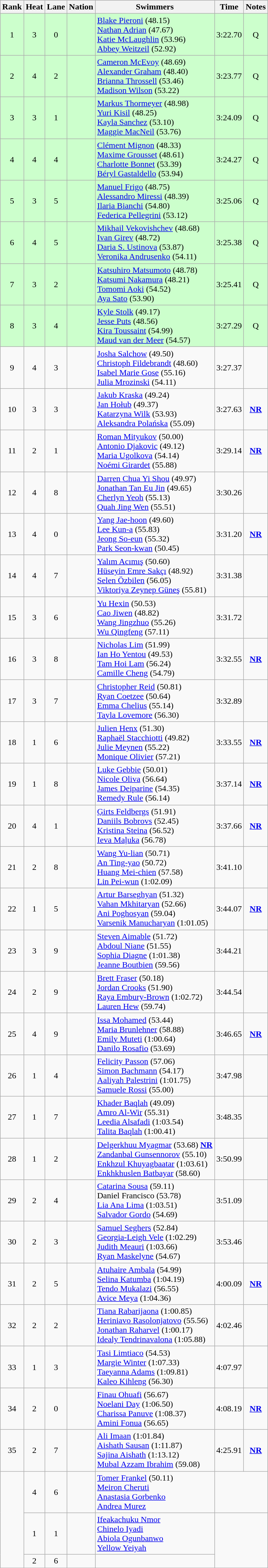<table class="wikitable sortable" style="text-align:center">
<tr>
<th>Rank</th>
<th>Heat</th>
<th>Lane</th>
<th>Nation</th>
<th>Swimmers</th>
<th>Time</th>
<th>Notes</th>
</tr>
<tr bgcolor=ccffcc>
<td>1</td>
<td>3</td>
<td>0</td>
<td align=left></td>
<td align=left><a href='#'>Blake Pieroni</a> (48.15)<br><a href='#'>Nathan Adrian</a> (47.67)<br><a href='#'>Katie McLaughlin</a> (53.96)<br><a href='#'>Abbey Weitzeil</a> (52.92)</td>
<td>3:22.70</td>
<td>Q</td>
</tr>
<tr bgcolor=ccffcc>
<td>2</td>
<td>4</td>
<td>2</td>
<td align=left></td>
<td align=left><a href='#'>Cameron McEvoy</a> (48.69)<br><a href='#'>Alexander Graham</a> (48.40)<br><a href='#'>Brianna Throssell</a> (53.46)<br><a href='#'>Madison Wilson</a> (53.22)</td>
<td>3:23.77</td>
<td>Q</td>
</tr>
<tr bgcolor=ccffcc>
<td>3</td>
<td>3</td>
<td>1</td>
<td align=left></td>
<td align=left><a href='#'>Markus Thormeyer</a> (48.98)<br><a href='#'>Yuri Kisil</a> (48.25)<br><a href='#'>Kayla Sanchez</a> (53.10)<br><a href='#'>Maggie MacNeil</a> (53.76)</td>
<td>3:24.09</td>
<td>Q</td>
</tr>
<tr bgcolor=ccffcc>
<td>4</td>
<td>4</td>
<td>4</td>
<td align=left></td>
<td align=left><a href='#'>Clément Mignon</a> (48.33)<br><a href='#'>Maxime Grousset</a> (48.61)<br><a href='#'>Charlotte Bonnet</a> (53.39)<br><a href='#'>Béryl Gastaldello</a> (53.94)</td>
<td>3:24.27</td>
<td>Q</td>
</tr>
<tr bgcolor=ccffcc>
<td>5</td>
<td>3</td>
<td>5</td>
<td align=left></td>
<td align=left><a href='#'>Manuel Frigo</a> (48.75)<br><a href='#'>Alessandro Miressi</a> (48.39)<br><a href='#'>Ilaria Bianchi</a> (54.80)<br><a href='#'>Federica Pellegrini</a> (53.12)</td>
<td>3:25.06</td>
<td>Q</td>
</tr>
<tr bgcolor=ccffcc>
<td>6</td>
<td>4</td>
<td>5</td>
<td align=left></td>
<td align=left><a href='#'>Mikhail Vekovishchev</a> (48.68)<br><a href='#'>Ivan Girev</a> (48.72)<br><a href='#'>Daria S. Ustinova</a> (53.87)<br><a href='#'>Veronika Andrusenko</a> (54.11)</td>
<td>3:25.38</td>
<td>Q</td>
</tr>
<tr bgcolor=ccffcc>
<td>7</td>
<td>3</td>
<td>2</td>
<td align=left></td>
<td align=left><a href='#'>Katsuhiro Matsumoto</a> (48.78)<br><a href='#'>Katsumi Nakamura</a> (48.21)<br><a href='#'>Tomomi Aoki</a> (54.52)<br><a href='#'>Aya Sato</a> (53.90)</td>
<td>3:25.41</td>
<td>Q</td>
</tr>
<tr bgcolor=ccffcc>
<td>8</td>
<td>3</td>
<td>4</td>
<td align=left></td>
<td align=left><a href='#'>Kyle Stolk</a> (49.17)<br><a href='#'>Jesse Puts</a> (48.56)<br><a href='#'>Kira Toussaint</a> (54.99)<br><a href='#'>Maud van der Meer</a> (54.57)</td>
<td>3:27.29</td>
<td>Q</td>
</tr>
<tr>
<td>9</td>
<td>4</td>
<td>3</td>
<td align=left></td>
<td align=left><a href='#'>Josha Salchow</a> (49.50)<br><a href='#'>Christoph Fildebrandt</a> (48.60)<br><a href='#'>Isabel Marie Gose</a> (55.16)<br><a href='#'>Julia Mrozinski</a> (54.11)</td>
<td>3:27.37</td>
<td></td>
</tr>
<tr>
<td>10</td>
<td>3</td>
<td>3</td>
<td align=left></td>
<td align=left><a href='#'>Jakub Kraska</a> (49.24)<br><a href='#'>Jan Hołub</a> (49.37)<br><a href='#'>Katarzyna Wilk</a> (53.93)<br><a href='#'>Aleksandra Polańska</a> (55.09)</td>
<td>3:27.63</td>
<td><strong><a href='#'>NR</a></strong></td>
</tr>
<tr>
<td>11</td>
<td>2</td>
<td>1</td>
<td align=left></td>
<td align=left><a href='#'>Roman Mityukov</a> (50.00)<br><a href='#'>Antonio Djakovic</a> (49.12)<br><a href='#'>Maria Ugolkova</a> (54.14)<br><a href='#'>Noémi Girardet</a> (55.88)</td>
<td>3:29.14</td>
<td><strong><a href='#'>NR</a></strong></td>
</tr>
<tr>
<td>12</td>
<td>4</td>
<td>8</td>
<td align=left></td>
<td align=left><a href='#'>Darren Chua Yi Shou</a> (49.97)<br><a href='#'>Jonathan Tan Eu Jin</a> (49.65)<br><a href='#'>Cherlyn Yeoh</a> (55.13)<br><a href='#'>Quah Jing Wen</a> (55.51)</td>
<td>3:30.26</td>
<td></td>
</tr>
<tr>
<td>13</td>
<td>4</td>
<td>0</td>
<td align=left></td>
<td align=left><a href='#'>Yang Jae-hoon</a> (49.60)<br><a href='#'>Lee Kun-a</a> (55.83)<br><a href='#'>Jeong So-eun</a> (55.32)<br><a href='#'>Park Seon-kwan</a> (50.45)</td>
<td>3:31.20</td>
<td><strong><a href='#'>NR</a></strong></td>
</tr>
<tr>
<td>14</td>
<td>4</td>
<td>7</td>
<td align=left></td>
<td align=left><a href='#'>Yalım Acımış</a> (50.60)<br><a href='#'>Hüseyin Emre Sakçı</a> (48.92)<br><a href='#'>Selen Özbilen</a> (56.05)<br><a href='#'>Viktoriya Zeynep Güneş</a> (55.81)</td>
<td>3:31.38</td>
<td></td>
</tr>
<tr>
<td>15</td>
<td>3</td>
<td>6</td>
<td align=left></td>
<td align=left><a href='#'>Yu Hexin</a> (50.53)<br><a href='#'>Cao Jiwen</a> (48.82)<br><a href='#'>Wang Jingzhuo</a> (55.26)<br><a href='#'>Wu Qingfeng</a> (57.11)</td>
<td>3:31.72</td>
<td></td>
</tr>
<tr>
<td>16</td>
<td>3</td>
<td>8</td>
<td align=left></td>
<td align=left><a href='#'>Nicholas Lim</a> (51.99)<br><a href='#'>Ian Ho Yentou</a> (49.53)<br><a href='#'>Tam Hoi Lam</a> (56.24)<br><a href='#'>Camille Cheng</a> (54.79)</td>
<td>3:32.55</td>
<td><strong><a href='#'>NR</a></strong></td>
</tr>
<tr>
<td>17</td>
<td>3</td>
<td>7</td>
<td align=left></td>
<td align=left><a href='#'>Christopher Reid</a> (50.81)<br><a href='#'>Ryan Coetzee</a> (50.64)<br><a href='#'>Emma Chelius</a> (55.14)<br><a href='#'>Tayla Lovemore</a> (56.30)</td>
<td>3:32.89</td>
<td></td>
</tr>
<tr>
<td>18</td>
<td>1</td>
<td>6</td>
<td align=left></td>
<td align=left><a href='#'>Julien Henx</a> (51.30)<br><a href='#'>Raphaël Stacchiotti</a> (49.82)<br><a href='#'>Julie Meynen</a> (55.22)<br><a href='#'>Monique Olivier</a> (57.21)</td>
<td>3:33.55</td>
<td><strong><a href='#'>NR</a></strong></td>
</tr>
<tr>
<td>19</td>
<td>1</td>
<td>8</td>
<td align=left></td>
<td align=left><a href='#'>Luke Gebbie</a> (50.01)<br><a href='#'>Nicole Oliva</a> (56.64)<br><a href='#'>James Deiparine</a> (54.35)<br><a href='#'>Remedy Rule</a> (56.14)</td>
<td>3:37.14</td>
<td><strong><a href='#'>NR</a></strong></td>
</tr>
<tr>
<td>20</td>
<td>4</td>
<td>1</td>
<td align=left></td>
<td align=left><a href='#'>Ģirts Feldbergs</a> (51.91)<br><a href='#'>Daniils Bobrovs</a> (52.45)<br><a href='#'>Kristina Steina</a> (56.52)<br><a href='#'>Ieva Maļuka</a> (56.78)</td>
<td>3:37.66</td>
<td><strong><a href='#'>NR</a></strong></td>
</tr>
<tr>
<td>21</td>
<td>2</td>
<td>8</td>
<td align=left></td>
<td align=left><a href='#'>Wang Yu-lian</a> (50.71)<br><a href='#'>An Ting-yao</a> (50.72)<br><a href='#'>Huang Mei-chien</a> (57.58)<br><a href='#'>Lin Pei-wun</a> (1:02.09)</td>
<td>3:41.10</td>
<td></td>
</tr>
<tr>
<td>22</td>
<td>1</td>
<td>5</td>
<td align=left></td>
<td align=left><a href='#'>Artur Barseghyan</a> (51.32)<br><a href='#'>Vahan Mkhitaryan</a> (52.66)<br><a href='#'>Ani Poghosyan</a> (59.04)<br><a href='#'>Varsenik Manucharyan</a> (1:01.05)</td>
<td>3:44.07</td>
<td><strong><a href='#'>NR</a></strong></td>
</tr>
<tr>
<td>23</td>
<td>3</td>
<td>9</td>
<td align=left></td>
<td align=left><a href='#'>Steven Aimable</a> (51.72)<br><a href='#'>Abdoul Niane</a> (51.55)<br><a href='#'>Sophia Diagne</a> (1:01.38)<br><a href='#'>Jeanne Boutbien</a> (59.56)</td>
<td>3:44.21</td>
<td></td>
</tr>
<tr>
<td>24</td>
<td>2</td>
<td>9</td>
<td align=left></td>
<td align=left><a href='#'>Brett Fraser</a> (50.18)<br><a href='#'>Jordan Crooks</a> (51.90)<br><a href='#'>Raya Embury-Brown</a> (1:02.72)<br><a href='#'>Lauren Hew</a> (59.74)</td>
<td>3:44.54</td>
<td></td>
</tr>
<tr>
<td>25</td>
<td>4</td>
<td>9</td>
<td align=left></td>
<td align=left><a href='#'>Issa Mohamed</a> (53.44)<br><a href='#'>Maria Brunlehner</a> (58.88)<br><a href='#'>Emily Muteti</a> (1:00.64)<br><a href='#'>Danilo Rosafio</a> (53.69)</td>
<td>3:46.65</td>
<td><strong><a href='#'>NR</a></strong></td>
</tr>
<tr>
<td>26</td>
<td>1</td>
<td>4</td>
<td align=left></td>
<td align=left><a href='#'>Felicity Passon</a> (57.06)<br><a href='#'>Simon Bachmann</a> (54.17)<br><a href='#'>Aaliyah Palestrini</a> (1:01.75)<br><a href='#'>Samuele Rossi</a> (55.00)</td>
<td>3:47.98</td>
<td></td>
</tr>
<tr>
<td>27</td>
<td>1</td>
<td>7</td>
<td align=left></td>
<td align=left><a href='#'>Khader Baqlah</a> (49.09)<br><a href='#'>Amro Al-Wir</a> (55.31)<br><a href='#'>Leedia Alsafadi</a> (1:03.54)<br><a href='#'>Talita Baqlah</a> (1:00.41)</td>
<td>3:48.35</td>
<td></td>
</tr>
<tr>
<td>28</td>
<td>1</td>
<td>2</td>
<td align=left></td>
<td align=left><a href='#'>Delgerkhuu Myagmar</a> (53.68) <strong><a href='#'>NR</a></strong><br><a href='#'>Zandanbal Gunsennorov</a> (55.10)<br><a href='#'>Enkhzul Khuyagbaatar</a> (1:03.61)<br><a href='#'>Enkhkhuslen Batbayar</a> (58.60)</td>
<td>3:50.99</td>
<td></td>
</tr>
<tr>
<td>29</td>
<td>2</td>
<td>4</td>
<td align=left></td>
<td align=left><a href='#'>Catarina Sousa</a> (59.11)<br>Daniel Francisco (53.78)<br><a href='#'>Lia Ana Lima</a> (1:03.51)<br><a href='#'>Salvador Gordo</a> (54.69)</td>
<td>3:51.09</td>
<td></td>
</tr>
<tr>
<td>30</td>
<td>2</td>
<td>3</td>
<td align=left></td>
<td align=left><a href='#'>Samuel Seghers</a> (52.84)<br><a href='#'>Georgia-Leigh Vele</a> (1:02.29)<br><a href='#'>Judith Meauri</a> (1:03.66)<br><a href='#'>Ryan Maskelyne</a> (54.67)</td>
<td>3:53.46</td>
<td></td>
</tr>
<tr>
<td>31</td>
<td>2</td>
<td>5</td>
<td align=left></td>
<td align=left><a href='#'>Atuhaire Ambala</a> (54.99)<br><a href='#'>Selina Katumba</a> (1:04.19)<br><a href='#'>Tendo Mukalazi</a> (56.55)<br><a href='#'>Avice Meya</a> (1:04.36)</td>
<td>4:00.09</td>
<td><strong><a href='#'>NR</a></strong></td>
</tr>
<tr>
<td>32</td>
<td>2</td>
<td>2</td>
<td align=left></td>
<td align=left><a href='#'>Tiana Rabarijaona</a> (1:00.85)<br><a href='#'>Heriniavo Rasolonjatovo</a> (55.56)<br><a href='#'>Jonathan Raharvel</a> (1:00.17)<br><a href='#'>Idealy Tendrinavalona</a> (1:05.88)</td>
<td>4:02.46</td>
<td></td>
</tr>
<tr>
<td>33</td>
<td>1</td>
<td>3</td>
<td align=left></td>
<td align=left><a href='#'>Tasi Limtiaco</a> (54.53)<br><a href='#'>Margie Winter</a> (1:07.33)<br><a href='#'>Taeyanna Adams</a> (1:09.81)<br><a href='#'>Kaleo Kihleng</a> (56.30)</td>
<td>4:07.97</td>
<td></td>
</tr>
<tr>
<td>34</td>
<td>2</td>
<td>0</td>
<td align=left></td>
<td align=left><a href='#'>Finau Ohuafi</a> (56.67)<br><a href='#'>Noelani Day</a> (1:06.50)<br><a href='#'>Charissa Panuve</a> (1:08.37)<br><a href='#'>Amini Fonua</a> (56.65)</td>
<td>4:08.19</td>
<td><strong><a href='#'>NR</a></strong></td>
</tr>
<tr>
<td>35</td>
<td>2</td>
<td>7</td>
<td align=left></td>
<td align=left><a href='#'>Ali Imaan</a> (1:01.84)<br><a href='#'>Aishath Sausan</a> (1:11.87)<br><a href='#'>Sajina Aishath</a> (1:13.12)<br><a href='#'>Mubal Azzam Ibrahim</a> (59.08)</td>
<td>4:25.91</td>
<td><strong><a href='#'>NR</a></strong></td>
</tr>
<tr>
<td rowspan=3></td>
<td>4</td>
<td>6</td>
<td align=left></td>
<td align=left><a href='#'>Tomer Frankel</a> (50.11)<br><a href='#'>Meiron Cheruti</a><br><a href='#'>Anastasia Gorbenko</a><br><a href='#'>Andrea Murez</a></td>
<td colspan=2></td>
</tr>
<tr>
<td>1</td>
<td>1</td>
<td align=left></td>
<td align=left><a href='#'>Ifeakachuku Nmor</a><br><a href='#'>Chinelo Iyadi</a><br><a href='#'>Abiola Ogunbanwo</a><br><a href='#'>Yellow Yeiyah</a></td>
<td colspan=2 rowspan=2></td>
</tr>
<tr>
<td>2</td>
<td>6</td>
<td align=left></td>
<td align=left></td>
</tr>
</table>
